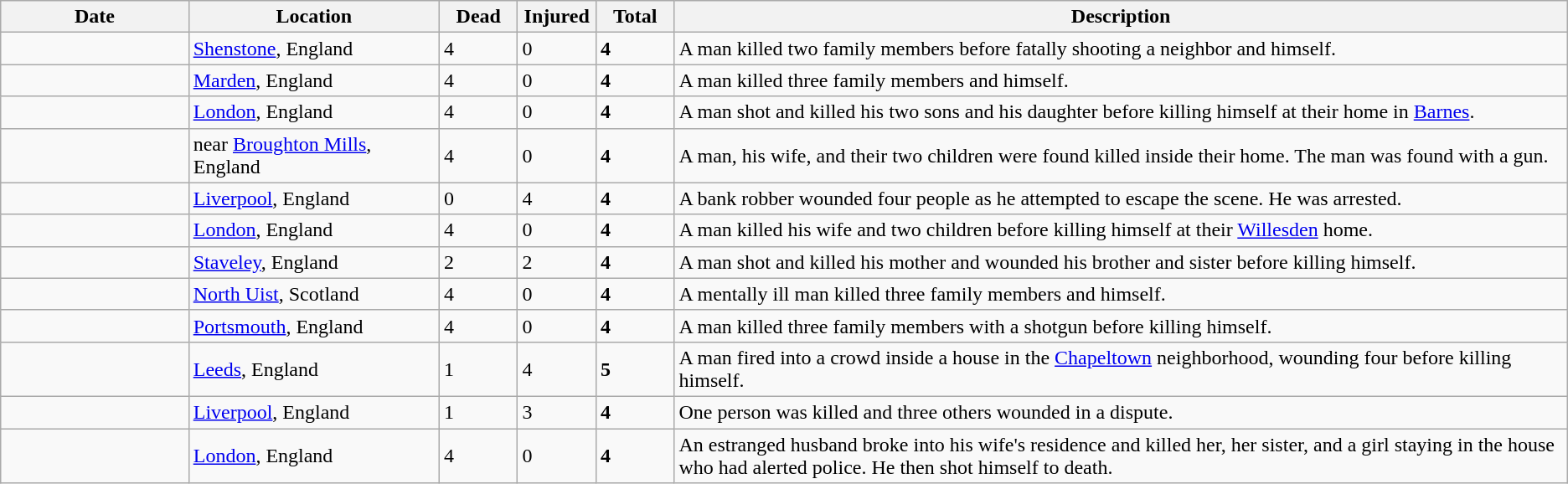<table class="wikitable sortable mw-datatable">
<tr>
<th width=12%>Date</th>
<th width=16%>Location</th>
<th width=5%>Dead</th>
<th width=5%>Injured</th>
<th width=5%>Total</th>
<th width=60%>Description</th>
</tr>
<tr>
<td></td>
<td><a href='#'>Shenstone</a>, England</td>
<td>4</td>
<td>0</td>
<td><strong>4</strong></td>
<td>A man killed two family members before fatally shooting a neighbor and himself.</td>
</tr>
<tr>
<td></td>
<td><a href='#'>Marden</a>, England</td>
<td>4</td>
<td>0</td>
<td><strong>4</strong></td>
<td>A man killed three family members and himself.</td>
</tr>
<tr>
<td></td>
<td><a href='#'>London</a>, England</td>
<td>4</td>
<td>0</td>
<td><strong>4</strong></td>
<td>A man shot and killed his two sons and his daughter before killing himself at their home in <a href='#'>Barnes</a>.</td>
</tr>
<tr>
<td></td>
<td>near <a href='#'>Broughton Mills</a>, England</td>
<td>4</td>
<td>0</td>
<td><strong>4</strong></td>
<td>A man, his wife, and their two children were found killed inside their home. The man was found with a gun.</td>
</tr>
<tr>
<td></td>
<td><a href='#'>Liverpool</a>, England</td>
<td>0</td>
<td>4</td>
<td><strong>4</strong></td>
<td>A bank robber wounded four people as he attempted to escape the scene. He was arrested.</td>
</tr>
<tr>
<td></td>
<td><a href='#'>London</a>, England</td>
<td>4</td>
<td>0</td>
<td><strong>4</strong></td>
<td>A man killed his wife and two children before killing himself at their <a href='#'>Willesden</a> home.</td>
</tr>
<tr>
<td></td>
<td><a href='#'>Staveley</a>, England</td>
<td>2</td>
<td>2</td>
<td><strong>4</strong></td>
<td>A man shot and killed his mother and wounded his brother and sister before killing himself.</td>
</tr>
<tr>
<td></td>
<td><a href='#'>North Uist</a>, Scotland</td>
<td>4</td>
<td>0</td>
<td><strong>4</strong></td>
<td>A mentally ill man killed three family members and himself.</td>
</tr>
<tr>
<td></td>
<td><a href='#'>Portsmouth</a>, England</td>
<td>4</td>
<td>0</td>
<td><strong>4</strong></td>
<td>A man killed three family members with a shotgun before killing himself.</td>
</tr>
<tr>
<td></td>
<td><a href='#'>Leeds</a>, England</td>
<td>1</td>
<td>4</td>
<td><strong>5</strong></td>
<td>A man fired into a crowd inside a house in the <a href='#'>Chapeltown</a> neighborhood, wounding four before killing himself.</td>
</tr>
<tr>
<td></td>
<td><a href='#'>Liverpool</a>, England</td>
<td>1</td>
<td>3</td>
<td><strong>4</strong></td>
<td>One person was killed and three others wounded in a dispute.</td>
</tr>
<tr>
<td></td>
<td><a href='#'>London</a>, England</td>
<td>4</td>
<td>0</td>
<td><strong>4</strong></td>
<td>An estranged husband broke into his wife's residence and killed her, her sister, and a girl staying in the house who had alerted police. He then shot himself to death.</td>
</tr>
</table>
